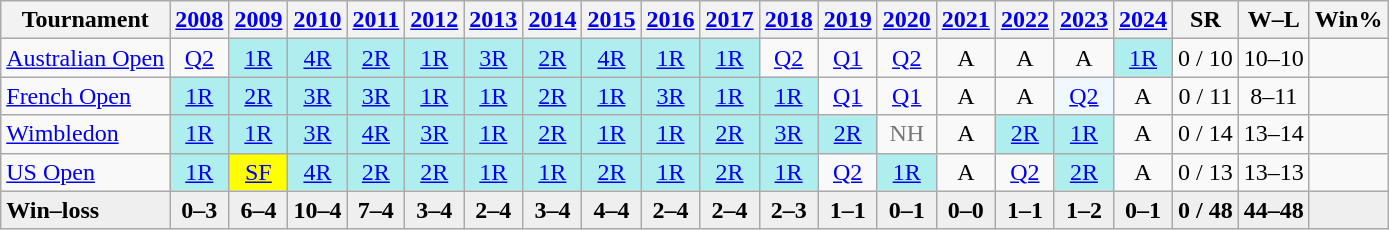<table class="wikitable nowrap" style="text-align:center;">
<tr>
<th>Tournament</th>
<th><a href='#'>2008</a></th>
<th><a href='#'>2009</a></th>
<th><a href='#'>2010</a></th>
<th><a href='#'>2011</a></th>
<th><a href='#'>2012</a></th>
<th><a href='#'>2013</a></th>
<th><a href='#'>2014</a></th>
<th><a href='#'>2015</a></th>
<th><a href='#'>2016</a></th>
<th><a href='#'>2017</a></th>
<th><a href='#'>2018</a></th>
<th><a href='#'>2019</a></th>
<th><a href='#'>2020</a></th>
<th><a href='#'>2021</a></th>
<th><a href='#'>2022</a></th>
<th><a href='#'>2023</a></th>
<th><a href='#'>2024</a></th>
<th>SR</th>
<th>W–L</th>
<th>Win%</th>
</tr>
<tr>
<td align="left"><a href='#'>Australian Open</a></td>
<td><a href='#'>Q2</a></td>
<td bgcolor="afeeee"><a href='#'>1R</a></td>
<td bgcolor="afeeee"><a href='#'>4R</a></td>
<td bgcolor="afeeee"><a href='#'>2R</a></td>
<td bgcolor="afeeee"><a href='#'>1R</a></td>
<td bgcolor="afeeee"><a href='#'>3R</a></td>
<td bgcolor="afeeee"><a href='#'>2R</a></td>
<td bgcolor="afeeee"><a href='#'>4R</a></td>
<td bgcolor="afeeee"><a href='#'>1R</a></td>
<td bgcolor="afeeee"><a href='#'>1R</a></td>
<td><a href='#'>Q2</a></td>
<td><a href='#'>Q1</a></td>
<td><a href='#'>Q2</a></td>
<td>A</td>
<td>A</td>
<td>A</td>
<td bgcolor="afeeee"><a href='#'>1R</a></td>
<td>0 / 10</td>
<td>10–10</td>
<td></td>
</tr>
<tr>
<td align="left"><a href='#'>French Open</a></td>
<td bgcolor="afeeee"><a href='#'>1R</a></td>
<td bgcolor="afeeee"><a href='#'>2R</a></td>
<td bgcolor="afeeee"><a href='#'>3R</a></td>
<td bgcolor="afeeee"><a href='#'>3R</a></td>
<td bgcolor="afeeee"><a href='#'>1R</a></td>
<td bgcolor="afeeee"><a href='#'>1R</a></td>
<td bgcolor="afeeee"><a href='#'>2R</a></td>
<td bgcolor="afeeee"><a href='#'>1R</a></td>
<td bgcolor="afeeee"><a href='#'>3R</a></td>
<td bgcolor="afeeee"><a href='#'>1R</a></td>
<td bgcolor="afeeee"><a href='#'>1R</a></td>
<td><a href='#'>Q1</a></td>
<td><a href='#'>Q1</a></td>
<td>A</td>
<td>A</td>
<td bgcolor=f0f8ff><a href='#'>Q2</a></td>
<td>A</td>
<td>0 / 11</td>
<td>8–11</td>
<td></td>
</tr>
<tr>
<td align="left"><a href='#'>Wimbledon</a></td>
<td bgcolor="afeeee"><a href='#'>1R</a></td>
<td bgcolor="afeeee"><a href='#'>1R</a></td>
<td bgcolor="afeeee"><a href='#'>3R</a></td>
<td bgcolor="afeeee"><a href='#'>4R</a></td>
<td bgcolor="afeeee"><a href='#'>3R</a></td>
<td bgcolor="afeeee"><a href='#'>1R</a></td>
<td bgcolor="afeeee"><a href='#'>2R</a></td>
<td bgcolor="afeeee"><a href='#'>1R</a></td>
<td bgcolor="afeeee"><a href='#'>1R</a></td>
<td bgcolor="afeeee"><a href='#'>2R</a></td>
<td bgcolor="afeeee"><a href='#'>3R</a></td>
<td bgcolor="afeeee"><a href='#'>2R</a></td>
<td style="color:#767676;">NH</td>
<td>A</td>
<td bgcolor=afeeee><a href='#'>2R</a></td>
<td bgcolor=afeeee><a href='#'>1R</a></td>
<td>A</td>
<td>0 / 14</td>
<td>13–14</td>
<td></td>
</tr>
<tr>
<td align="left"><a href='#'>US Open</a></td>
<td bgcolor="afeeee"><a href='#'>1R</a></td>
<td bgcolor="yellow"><a href='#'>SF</a></td>
<td bgcolor="afeeee"><a href='#'>4R</a></td>
<td bgcolor="afeeee"><a href='#'>2R</a></td>
<td bgcolor="afeeee"><a href='#'>2R</a></td>
<td bgcolor="afeeee"><a href='#'>1R</a></td>
<td bgcolor="afeeee"><a href='#'>1R</a></td>
<td bgcolor="afeeee"><a href='#'>2R</a></td>
<td bgcolor="afeeee"><a href='#'>1R</a></td>
<td bgcolor="afeeee"><a href='#'>2R</a></td>
<td bgcolor="afeeee"><a href='#'>1R</a></td>
<td><a href='#'>Q2</a></td>
<td bgcolor="afeeee"><a href='#'>1R</a></td>
<td>A</td>
<td><a href='#'>Q2</a></td>
<td bgcolor=afeeee><a href='#'>2R</a></td>
<td>A</td>
<td>0 / 13</td>
<td>13–13</td>
<td></td>
</tr>
<tr style="background:#efefef; font-weight:bold;">
<td style="text-align:left">Win–loss</td>
<td>0–3</td>
<td>6–4</td>
<td>10–4</td>
<td>7–4</td>
<td>3–4</td>
<td>2–4</td>
<td>3–4</td>
<td>4–4</td>
<td>2–4</td>
<td>2–4</td>
<td>2–3</td>
<td>1–1</td>
<td>0–1</td>
<td>0–0</td>
<td>1–1</td>
<td>1–2</td>
<td>0–1</td>
<td>0 / 48</td>
<td>44–48</td>
<td></td>
</tr>
</table>
